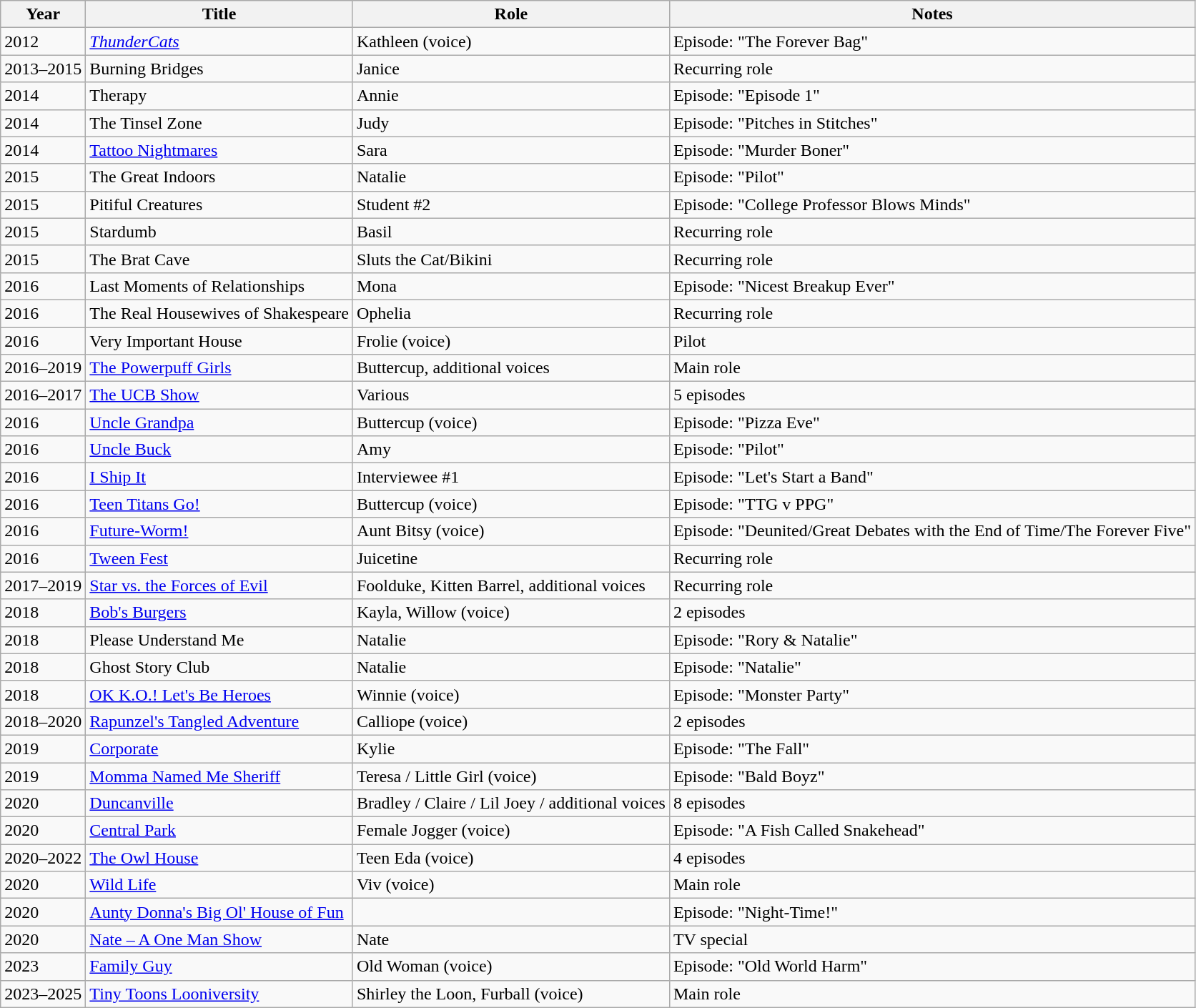<table class="wikitable sortable">
<tr>
<th>Year</th>
<th>Title</th>
<th>Role</th>
<th class="unsortable">Notes</th>
</tr>
<tr>
<td>2012</td>
<td><em><a href='#'>ThunderCats</a></td>
<td>Kathleen (voice)</td>
<td>Episode: "The Forever Bag"</td>
</tr>
<tr>
<td>2013–2015</td>
<td></em>Burning Bridges<em></td>
<td>Janice</td>
<td>Recurring role</td>
</tr>
<tr>
<td>2014</td>
<td></em>Therapy<em></td>
<td>Annie</td>
<td>Episode: "Episode 1"</td>
</tr>
<tr>
<td>2014</td>
<td></em>The Tinsel Zone<em></td>
<td>Judy</td>
<td>Episode: "Pitches in Stitches"</td>
</tr>
<tr>
<td>2014</td>
<td></em><a href='#'>Tattoo Nightmares</a><em></td>
<td>Sara</td>
<td>Episode: "Murder Boner"</td>
</tr>
<tr>
<td>2015</td>
<td></em>The Great Indoors<em></td>
<td>Natalie</td>
<td>Episode: "Pilot"</td>
</tr>
<tr>
<td>2015</td>
<td></em>Pitiful Creatures<em></td>
<td>Student #2</td>
<td>Episode: "College Professor Blows Minds"</td>
</tr>
<tr>
<td>2015</td>
<td></em>Stardumb<em></td>
<td>Basil</td>
<td>Recurring role</td>
</tr>
<tr>
<td>2015</td>
<td></em>The Brat Cave<em></td>
<td>Sluts the Cat/Bikini</td>
<td>Recurring role</td>
</tr>
<tr>
<td>2016</td>
<td></em>Last Moments of Relationships<em></td>
<td>Mona</td>
<td>Episode: "Nicest Breakup Ever"</td>
</tr>
<tr>
<td>2016</td>
<td></em>The Real Housewives of Shakespeare<em></td>
<td>Ophelia</td>
<td>Recurring role</td>
</tr>
<tr>
<td>2016</td>
<td></em>Very Important House<em></td>
<td>Frolie (voice)</td>
<td>Pilot</td>
</tr>
<tr>
<td>2016–2019</td>
<td></em><a href='#'>The Powerpuff Girls</a><em></td>
<td>Buttercup, additional voices</td>
<td>Main role</td>
</tr>
<tr>
<td>2016–2017</td>
<td></em><a href='#'>The UCB Show</a><em></td>
<td>Various</td>
<td>5 episodes</td>
</tr>
<tr>
<td>2016</td>
<td></em><a href='#'>Uncle Grandpa</a><em></td>
<td>Buttercup (voice)</td>
<td>Episode: "Pizza Eve"</td>
</tr>
<tr>
<td>2016</td>
<td></em><a href='#'>Uncle Buck</a><em></td>
<td>Amy</td>
<td>Episode: "Pilot"</td>
</tr>
<tr>
<td>2016</td>
<td></em><a href='#'>I Ship It</a><em></td>
<td>Interviewee #1</td>
<td>Episode: "Let's Start a Band"</td>
</tr>
<tr>
<td>2016</td>
<td></em><a href='#'>Teen Titans Go!</a><em></td>
<td>Buttercup (voice)</td>
<td>Episode: "TTG v PPG"</td>
</tr>
<tr>
<td>2016</td>
<td></em><a href='#'>Future-Worm!</a><em></td>
<td>Aunt Bitsy (voice)</td>
<td>Episode: "Deunited/Great Debates with the End of Time/The Forever Five"</td>
</tr>
<tr>
<td>2016</td>
<td></em><a href='#'>Tween Fest</a><em></td>
<td>Juicetine</td>
<td>Recurring role</td>
</tr>
<tr>
<td>2017–2019</td>
<td></em><a href='#'>Star vs. the Forces of Evil</a><em></td>
<td>Foolduke, Kitten Barrel, additional voices</td>
<td>Recurring role</td>
</tr>
<tr>
<td>2018</td>
<td></em><a href='#'>Bob's Burgers</a><em></td>
<td>Kayla, Willow (voice)</td>
<td>2 episodes</td>
</tr>
<tr>
<td>2018</td>
<td></em>Please Understand Me<em></td>
<td>Natalie</td>
<td>Episode: "Rory & Natalie"</td>
</tr>
<tr>
<td>2018</td>
<td></em>Ghost Story Club<em></td>
<td>Natalie</td>
<td>Episode: "Natalie"</td>
</tr>
<tr>
<td>2018</td>
<td></em><a href='#'>OK K.O.! Let's Be Heroes</a><em></td>
<td>Winnie (voice)</td>
<td>Episode: "Monster Party"</td>
</tr>
<tr>
<td>2018–2020</td>
<td></em><a href='#'>Rapunzel's Tangled Adventure</a><em></td>
<td>Calliope (voice)</td>
<td>2 episodes</td>
</tr>
<tr>
<td>2019</td>
<td></em><a href='#'>Corporate</a><em></td>
<td>Kylie</td>
<td>Episode: "The Fall"</td>
</tr>
<tr>
<td>2019</td>
<td></em><a href='#'>Momma Named Me Sheriff</a><em></td>
<td>Teresa / Little Girl (voice)</td>
<td>Episode: "Bald Boyz"</td>
</tr>
<tr>
<td>2020</td>
<td></em><a href='#'>Duncanville</a><em></td>
<td>Bradley / Claire / Lil Joey / additional voices</td>
<td>8 episodes</td>
</tr>
<tr>
<td>2020</td>
<td></em><a href='#'>Central Park</a><em></td>
<td>Female Jogger (voice)</td>
<td>Episode: "A Fish Called Snakehead"</td>
</tr>
<tr>
<td>2020–2022</td>
<td></em><a href='#'>The Owl House</a><em></td>
<td>Teen Eda (voice)</td>
<td>4 episodes</td>
</tr>
<tr>
<td>2020</td>
<td></em><a href='#'>Wild Life</a><em></td>
<td>Viv (voice)</td>
<td>Main role</td>
</tr>
<tr>
<td>2020</td>
<td></em><a href='#'>Aunty Donna's Big Ol' House of Fun</a><em></td>
<td></td>
<td>Episode: "Night-Time!"</td>
</tr>
<tr>
<td>2020</td>
<td></em><a href='#'>Nate – A One Man Show</a><em></td>
<td>Nate</td>
<td>TV special</td>
</tr>
<tr>
<td>2023</td>
<td></em><a href='#'>Family Guy</a><em></td>
<td>Old Woman (voice)</td>
<td>Episode: "Old World Harm"</td>
</tr>
<tr>
<td>2023–2025</td>
<td></em><a href='#'>Tiny Toons Looniversity</a><em></td>
<td>Shirley the Loon, Furball (voice)</td>
<td>Main role</td>
</tr>
</table>
